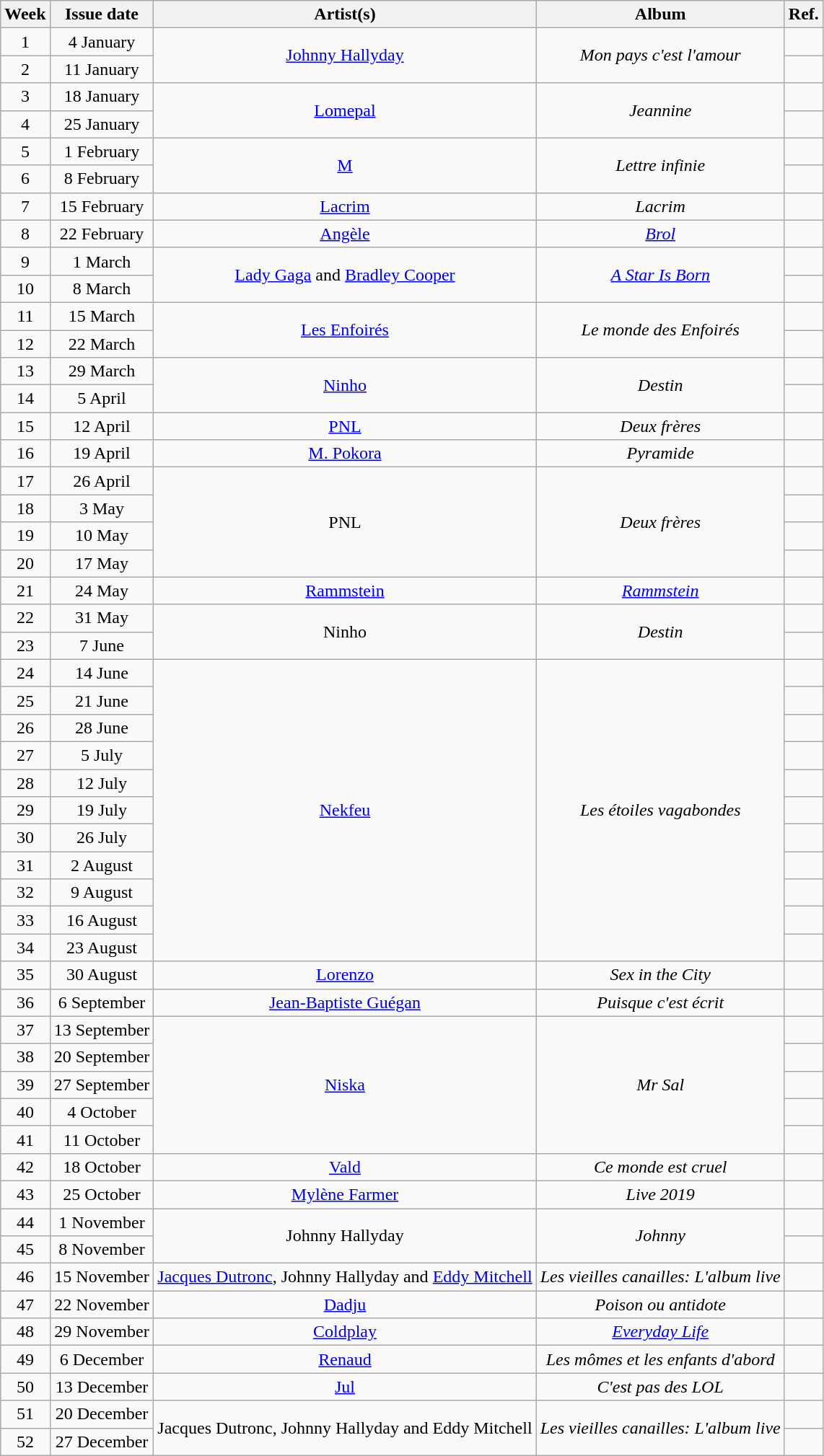<table class="wikitable" style="text-align:center;">
<tr>
<th>Week</th>
<th>Issue date</th>
<th>Artist(s)</th>
<th>Album</th>
<th>Ref.</th>
</tr>
<tr>
<td>1</td>
<td>4 January</td>
<td rowspan="2"><a href='#'>Johnny Hallyday</a></td>
<td rowspan="2"><em>Mon pays c'est l'amour</em></td>
<td></td>
</tr>
<tr>
<td>2</td>
<td>11 January</td>
<td></td>
</tr>
<tr>
<td>3</td>
<td>18 January</td>
<td rowspan="2"><a href='#'>Lomepal</a></td>
<td rowspan="2"><em>Jeannine</em></td>
<td></td>
</tr>
<tr>
<td>4</td>
<td>25 January</td>
<td></td>
</tr>
<tr>
<td>5</td>
<td>1 February</td>
<td rowspan="2"><a href='#'>M</a></td>
<td rowspan="2"><em>Lettre infinie</em></td>
<td></td>
</tr>
<tr>
<td>6</td>
<td>8 February</td>
<td></td>
</tr>
<tr>
<td>7</td>
<td>15 February</td>
<td><a href='#'>Lacrim</a></td>
<td><em>Lacrim</em></td>
<td></td>
</tr>
<tr>
<td>8</td>
<td>22 February</td>
<td><a href='#'>Angèle</a></td>
<td><em><a href='#'>Brol</a></em></td>
<td></td>
</tr>
<tr>
<td>9</td>
<td>1 March</td>
<td rowspan="2"><a href='#'>Lady Gaga</a> and <a href='#'>Bradley Cooper</a></td>
<td rowspan="2"><em><a href='#'>A Star Is Born</a></em></td>
<td></td>
</tr>
<tr>
<td>10</td>
<td>8 March</td>
<td></td>
</tr>
<tr>
<td>11</td>
<td>15 March</td>
<td rowspan="2"><a href='#'>Les Enfoirés</a></td>
<td rowspan="2"><em>Le monde des Enfoirés</em></td>
<td></td>
</tr>
<tr>
<td>12</td>
<td>22 March</td>
<td></td>
</tr>
<tr>
<td>13</td>
<td>29 March</td>
<td rowspan="2"><a href='#'>Ninho</a></td>
<td rowspan="2"><em>Destin</em></td>
<td></td>
</tr>
<tr>
<td>14</td>
<td>5 April</td>
<td></td>
</tr>
<tr>
<td>15</td>
<td>12 April</td>
<td><a href='#'>PNL</a></td>
<td><em>Deux frères</em></td>
<td></td>
</tr>
<tr>
<td>16</td>
<td>19 April</td>
<td><a href='#'>M. Pokora</a></td>
<td><em>Pyramide</em></td>
<td></td>
</tr>
<tr>
<td>17</td>
<td>26 April</td>
<td rowspan="4">PNL</td>
<td rowspan="4"><em>Deux frères</em></td>
<td></td>
</tr>
<tr>
<td>18</td>
<td>3 May</td>
<td></td>
</tr>
<tr>
<td>19</td>
<td>10 May</td>
<td></td>
</tr>
<tr>
<td>20</td>
<td>17 May</td>
<td></td>
</tr>
<tr>
<td>21</td>
<td>24 May</td>
<td><a href='#'>Rammstein</a></td>
<td><em><a href='#'>Rammstein</a></em></td>
<td></td>
</tr>
<tr>
<td>22</td>
<td>31 May</td>
<td rowspan="2">Ninho</td>
<td rowspan="2"><em>Destin</em></td>
<td></td>
</tr>
<tr>
<td>23</td>
<td>7 June</td>
<td></td>
</tr>
<tr>
<td>24</td>
<td>14 June</td>
<td rowspan="11"><a href='#'>Nekfeu</a></td>
<td rowspan="11"><em>Les étoiles vagabondes</em><br></td>
<td></td>
</tr>
<tr>
<td>25</td>
<td>21 June</td>
<td></td>
</tr>
<tr>
<td>26</td>
<td>28 June</td>
<td></td>
</tr>
<tr>
<td>27</td>
<td>5 July</td>
<td></td>
</tr>
<tr>
<td>28</td>
<td>12 July</td>
<td></td>
</tr>
<tr>
<td>29</td>
<td>19 July</td>
<td></td>
</tr>
<tr>
<td>30</td>
<td>26 July</td>
<td></td>
</tr>
<tr>
<td>31</td>
<td>2 August</td>
<td></td>
</tr>
<tr>
<td>32</td>
<td>9 August</td>
<td></td>
</tr>
<tr>
<td>33</td>
<td>16 August</td>
<td></td>
</tr>
<tr>
<td>34</td>
<td>23 August</td>
<td></td>
</tr>
<tr>
<td>35</td>
<td>30 August</td>
<td><a href='#'>Lorenzo</a></td>
<td><em>Sex in the City</em></td>
<td></td>
</tr>
<tr>
<td>36</td>
<td>6 September</td>
<td><a href='#'>Jean-Baptiste Guégan</a></td>
<td><em>Puisque c'est écrit</em></td>
<td></td>
</tr>
<tr>
<td>37</td>
<td>13 September</td>
<td rowspan="5"><a href='#'>Niska</a></td>
<td rowspan="5"><em>Mr Sal</em></td>
<td></td>
</tr>
<tr>
<td>38</td>
<td>20 September</td>
<td></td>
</tr>
<tr>
<td>39</td>
<td>27 September</td>
<td></td>
</tr>
<tr>
<td>40</td>
<td>4 October</td>
<td></td>
</tr>
<tr>
<td>41</td>
<td>11 October</td>
<td></td>
</tr>
<tr>
<td>42</td>
<td>18 October</td>
<td><a href='#'>Vald</a></td>
<td><em>Ce monde est cruel</em></td>
<td></td>
</tr>
<tr>
<td>43</td>
<td>25 October</td>
<td><a href='#'>Mylène Farmer</a></td>
<td><em>Live 2019</em></td>
<td></td>
</tr>
<tr>
<td>44</td>
<td>1 November</td>
<td rowspan="2">Johnny Hallyday</td>
<td rowspan="2"><em>Johnny</em></td>
<td></td>
</tr>
<tr>
<td>45</td>
<td>8 November</td>
<td></td>
</tr>
<tr>
<td>46</td>
<td>15 November</td>
<td><a href='#'>Jacques Dutronc</a>, Johnny Hallyday and <a href='#'>Eddy Mitchell</a></td>
<td><em>Les vieilles canailles: L'album live</em></td>
<td></td>
</tr>
<tr>
<td>47</td>
<td>22 November</td>
<td><a href='#'>Dadju</a></td>
<td><em>Poison ou antidote</em></td>
<td></td>
</tr>
<tr>
<td>48</td>
<td>29 November</td>
<td><a href='#'>Coldplay</a></td>
<td><em><a href='#'>Everyday Life</a></em></td>
<td></td>
</tr>
<tr>
<td>49</td>
<td>6 December</td>
<td><a href='#'>Renaud</a></td>
<td><em>Les mômes et les enfants d'abord</em></td>
<td></td>
</tr>
<tr>
<td>50</td>
<td>13 December</td>
<td><a href='#'>Jul</a></td>
<td><em>C'est pas des LOL</em></td>
<td></td>
</tr>
<tr>
<td>51</td>
<td>20 December</td>
<td rowspan="2">Jacques Dutronc, Johnny Hallyday and Eddy Mitchell</td>
<td rowspan="2"><em>Les vieilles canailles: L'album live</em></td>
<td></td>
</tr>
<tr>
<td>52</td>
<td>27 December</td>
<td></td>
</tr>
</table>
